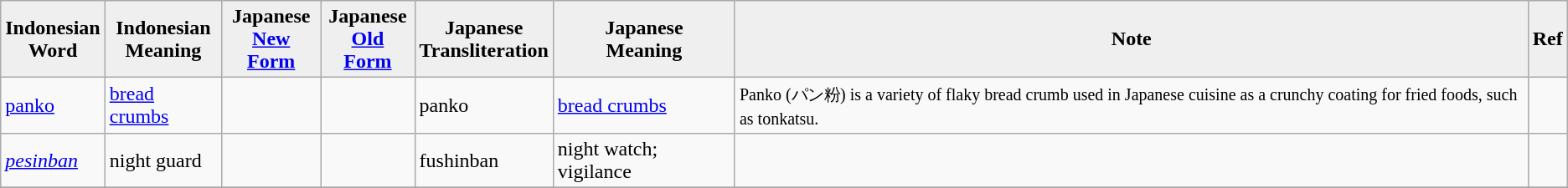<table class="wikitable">
<tr>
<th style="background:#efefef;">Indonesian <br>Word</th>
<th style="background:#efefef;">Indonesian <br>Meaning</th>
<th style="background:#efefef;">Japanese <br><a href='#'>New Form</a></th>
<th style="background:#efefef;">Japanese <br><a href='#'>Old Form</a></th>
<th style="background:#efefef;">Japanese <br>Transliteration</th>
<th style="background:#efefef;">Japanese <br>Meaning</th>
<th style="background:#efefef;">Note</th>
<th style="background:#efefef;">Ref</th>
</tr>
<tr>
<td><a href='#'>panko</a></td>
<td><a href='#'>bread crumbs</a></td>
<td></td>
<td></td>
<td>panko</td>
<td><a href='#'>bread crumbs</a></td>
<td><small>Panko (パン粉) is a variety of flaky bread crumb used in Japanese cuisine as a crunchy coating for fried foods, such as tonkatsu.</small></td>
<td></td>
</tr>
<tr>
<td><em><a href='#'>pesinban</a></em></td>
<td>night guard</td>
<td></td>
<td></td>
<td>fushinban</td>
<td>night watch;  vigilance</td>
<td><small></small></td>
<td></td>
</tr>
<tr>
</tr>
</table>
